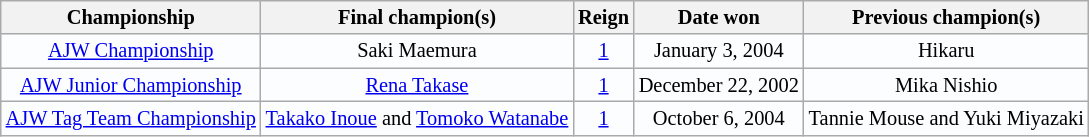<table class="wikitable" style="text-align:center; background:#fcfdff; font-size:85%;">
<tr>
<th>Championship</th>
<th>Final champion(s)</th>
<th>Reign</th>
<th>Date won</th>
<th>Previous champion(s)</th>
</tr>
<tr>
<td><a href='#'>AJW Championship</a></td>
<td>Saki Maemura</td>
<td><a href='#'>1</a></td>
<td>January 3, 2004</td>
<td>Hikaru</td>
</tr>
<tr>
<td><a href='#'>AJW Junior Championship</a></td>
<td><a href='#'>Rena Takase</a></td>
<td><a href='#'>1</a></td>
<td>December 22, 2002</td>
<td>Mika Nishio</td>
</tr>
<tr>
<td><a href='#'>AJW Tag Team Championship</a></td>
<td><a href='#'>Takako Inoue</a> and <a href='#'>Tomoko Watanabe</a></td>
<td><a href='#'>1 <br></a></td>
<td>October 6, 2004</td>
<td>Tannie Mouse and Yuki Miyazaki</td>
</tr>
</table>
